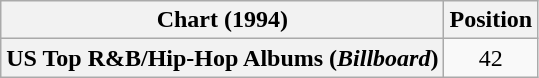<table class="wikitable plainrowheaders" style="text-align:center">
<tr>
<th scope="col">Chart (1994)</th>
<th scope="col">Position</th>
</tr>
<tr>
<th scope="row">US Top R&B/Hip-Hop Albums (<em>Billboard</em>)</th>
<td>42</td>
</tr>
</table>
